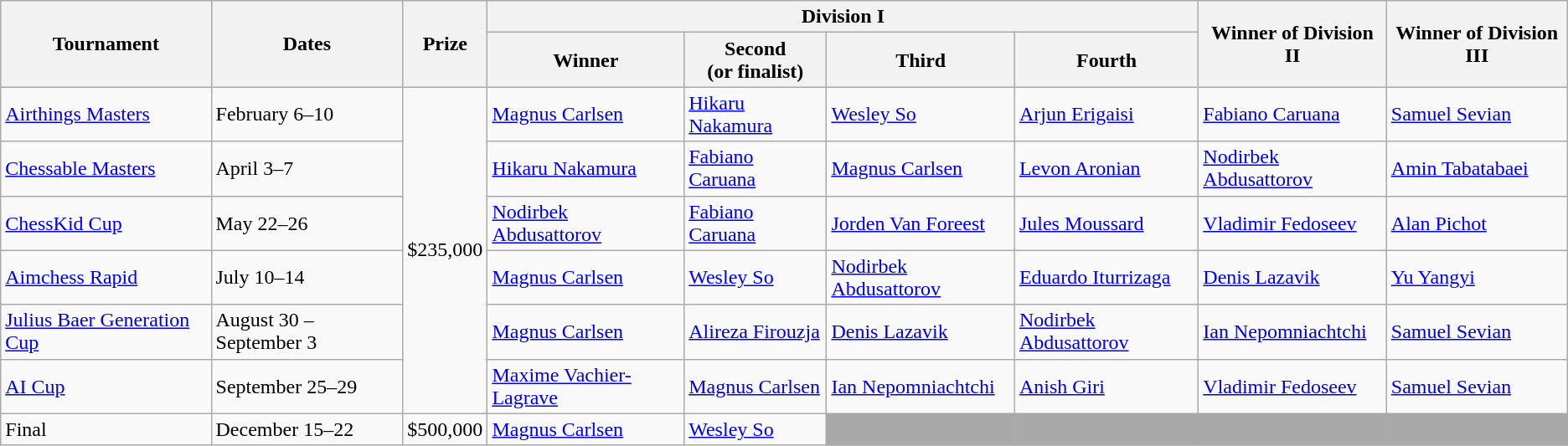<table class="wikitable">
<tr>
<th rowspan="2">Tournament</th>
<th rowspan="2">Dates</th>
<th rowspan="2">Prize</th>
<th colspan="4">Division I</th>
<th rowspan="2">Winner of Division II</th>
<th rowspan="2">Winner of Division III</th>
</tr>
<tr>
<th>Winner</th>
<th>Second<br>(or finalist)</th>
<th>Third</th>
<th>Fourth</th>
</tr>
<tr>
<td><a href='#'>Airthings Masters</a></td>
<td>February 6–10</td>
<td rowspan="6">$235,000</td>
<td> <a href='#'>Magnus Carlsen</a></td>
<td> <a href='#'>Hikaru Nakamura</a></td>
<td> <a href='#'>Wesley So</a></td>
<td> <a href='#'>Arjun Erigaisi</a></td>
<td> <a href='#'>Fabiano Caruana</a></td>
<td> <a href='#'>Samuel Sevian</a></td>
</tr>
<tr>
<td><a href='#'>Chessable Masters</a></td>
<td>April 3–7</td>
<td> <a href='#'>Hikaru Nakamura</a></td>
<td> <a href='#'>Fabiano Caruana</a></td>
<td> <a href='#'>Magnus Carlsen</a></td>
<td> <a href='#'>Levon Aronian</a></td>
<td> <a href='#'>Nodirbek Abdusattorov</a></td>
<td> <a href='#'>Amin Tabatabaei</a></td>
</tr>
<tr>
<td><a href='#'>ChessKid Cup</a></td>
<td>May 22–26</td>
<td> <a href='#'>Nodirbek Abdusattorov</a></td>
<td> <a href='#'>Fabiano Caruana</a></td>
<td> <a href='#'>Jorden Van Foreest</a></td>
<td> <a href='#'>Jules Moussard</a></td>
<td> <a href='#'>Vladimir Fedoseev</a></td>
<td> <a href='#'>Alan Pichot</a></td>
</tr>
<tr>
<td><abbr><a href='#'>Aimchess Rapid</a></abbr></td>
<td>July 10–14</td>
<td> <a href='#'>Magnus Carlsen</a></td>
<td> <a href='#'>Wesley So</a></td>
<td> <a href='#'>Nodirbek Abdusattorov</a></td>
<td> <a href='#'>Eduardo Iturrizaga</a></td>
<td> <a href='#'>Denis Lazavik</a></td>
<td> <a href='#'>Yu Yangyi</a></td>
</tr>
<tr>
<td><abbr><a href='#'>Julius Baer Generation Cup</a></abbr></td>
<td>August 30 – September <abbr>3</abbr></td>
<td> <a href='#'>Magnus Carlsen</a></td>
<td> <a href='#'>Alireza Firouzja</a></td>
<td> <a href='#'>Denis Lazavik</a></td>
<td> <a href='#'>Nodirbek Abdusattorov</a></td>
<td> <a href='#'>Ian Nepomniachtchi</a></td>
<td> <a href='#'>Samuel Sevian</a></td>
</tr>
<tr>
<td><abbr><a href='#'>AI Cup</a></abbr></td>
<td>September 25–29</td>
<td> <a href='#'>Maxime Vachier-Lagrave</a></td>
<td> <a href='#'>Magnus Carlsen</a></td>
<td> <a href='#'>Ian Nepomniachtchi</a></td>
<td> <a href='#'>Anish Giri</a></td>
<td> <a href='#'>Vladimir Fedoseev</a></td>
<td> <a href='#'>Samuel Sevian</a></td>
</tr>
<tr>
<td>Final</td>
<td>December 15–22</td>
<td>$500,000</td>
<td> <a href='#'>Magnus Carlsen</a></td>
<td> <a href='#'>Wesley So</a></td>
<td style="background:#a9a9a9;"></td>
<td style="background:#a9a9a9;"></td>
<td style="background:#a9a9a9;"></td>
<td style="background:#a9a9a9;"></td>
</tr>
</table>
